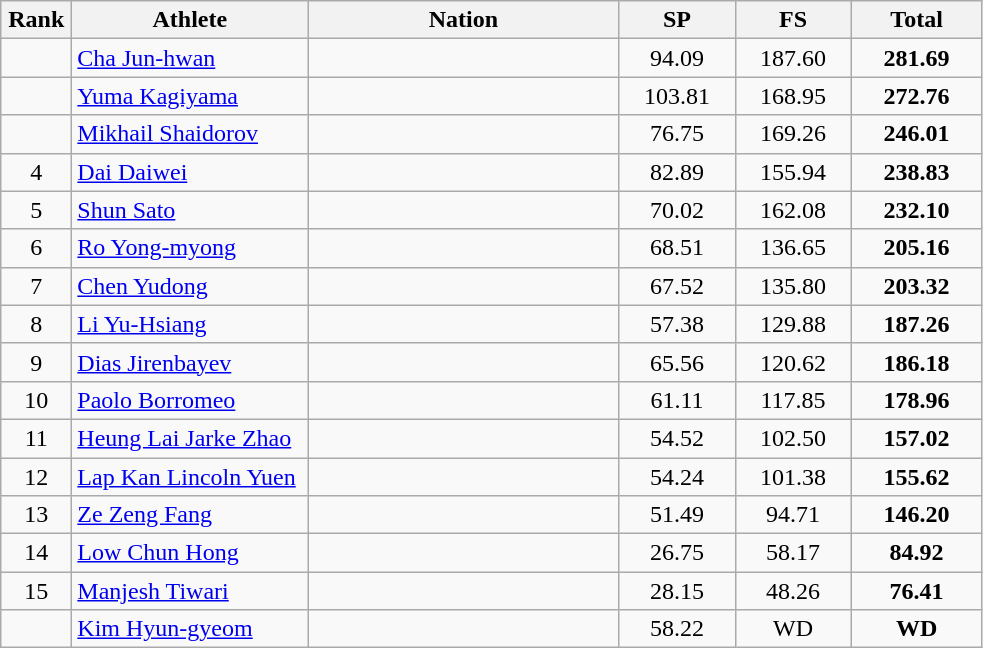<table class="wikitable sortable" style="text-align:center">
<tr>
<th width=40>Rank</th>
<th width=150>Athlete</th>
<th width=200>Nation</th>
<th width=70>SP</th>
<th width=70>FS</th>
<th width=80>Total</th>
</tr>
<tr>
<td></td>
<td align=left><a href='#'>Cha Jun-hwan</a></td>
<td align=left></td>
<td>94.09</td>
<td>187.60</td>
<td><strong>281.69</strong></td>
</tr>
<tr>
<td></td>
<td align=left><a href='#'>Yuma Kagiyama</a></td>
<td align=left></td>
<td>103.81</td>
<td>168.95</td>
<td><strong>272.76</strong></td>
</tr>
<tr>
<td></td>
<td align=left><a href='#'>Mikhail Shaidorov</a></td>
<td align=left></td>
<td>76.75</td>
<td>169.26</td>
<td><strong>246.01</strong></td>
</tr>
<tr>
<td>4</td>
<td align=left><a href='#'>Dai Daiwei</a></td>
<td align=left></td>
<td>82.89</td>
<td>155.94</td>
<td><strong>238.83</strong></td>
</tr>
<tr>
<td>5</td>
<td align=left><a href='#'>Shun Sato</a></td>
<td align=left></td>
<td>70.02</td>
<td>162.08</td>
<td><strong>232.10</strong></td>
</tr>
<tr>
<td>6</td>
<td align=left><a href='#'>Ro Yong-myong</a></td>
<td align=left></td>
<td>68.51</td>
<td>136.65</td>
<td><strong>205.16</strong></td>
</tr>
<tr>
<td>7</td>
<td align=left><a href='#'>Chen Yudong</a></td>
<td align=left></td>
<td>67.52</td>
<td>135.80</td>
<td><strong>203.32</strong></td>
</tr>
<tr>
<td>8</td>
<td align=left><a href='#'>Li Yu-Hsiang</a></td>
<td align=left></td>
<td>57.38</td>
<td>129.88</td>
<td><strong>187.26</strong></td>
</tr>
<tr>
<td>9</td>
<td align=left><a href='#'>Dias Jirenbayev</a></td>
<td align=left></td>
<td>65.56</td>
<td>120.62</td>
<td><strong>186.18</strong></td>
</tr>
<tr>
<td>10</td>
<td align=left><a href='#'>Paolo Borromeo</a></td>
<td align=left></td>
<td>61.11</td>
<td>117.85</td>
<td><strong>178.96</strong></td>
</tr>
<tr>
<td>11</td>
<td align=left><a href='#'>Heung Lai Jarke Zhao</a></td>
<td align=left></td>
<td>54.52</td>
<td>102.50</td>
<td><strong>157.02</strong></td>
</tr>
<tr>
<td>12</td>
<td align=left><a href='#'>Lap Kan Lincoln Yuen</a></td>
<td align=left></td>
<td>54.24</td>
<td>101.38</td>
<td><strong>155.62</strong></td>
</tr>
<tr>
<td>13</td>
<td align=left><a href='#'>Ze Zeng Fang</a></td>
<td align=left></td>
<td>51.49</td>
<td>94.71</td>
<td><strong>146.20</strong></td>
</tr>
<tr>
<td>14</td>
<td align=left><a href='#'>Low Chun Hong</a></td>
<td align=left></td>
<td>26.75</td>
<td>58.17</td>
<td><strong>84.92</strong></td>
</tr>
<tr>
<td>15</td>
<td align=left><a href='#'>Manjesh Tiwari</a></td>
<td align=left></td>
<td>28.15</td>
<td>48.26</td>
<td><strong>76.41</strong></td>
</tr>
<tr>
<td></td>
<td align=left><a href='#'>Kim Hyun-gyeom</a></td>
<td align=left></td>
<td>58.22</td>
<td>WD</td>
<td><strong>WD</strong></td>
</tr>
</table>
